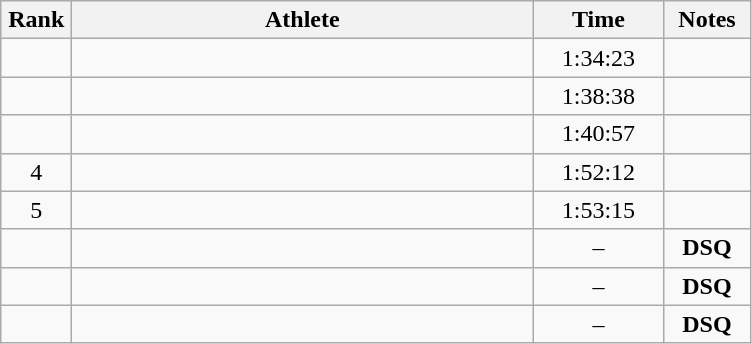<table class="wikitable" style="text-align:center">
<tr>
<th width=40>Rank</th>
<th width=300>Athlete</th>
<th width=80>Time</th>
<th width=50>Notes</th>
</tr>
<tr>
<td></td>
<td align=left></td>
<td>1:34:23</td>
<td></td>
</tr>
<tr>
<td></td>
<td align=left></td>
<td>1:38:38</td>
<td></td>
</tr>
<tr>
<td></td>
<td align=left></td>
<td>1:40:57</td>
<td></td>
</tr>
<tr>
<td>4</td>
<td align=left></td>
<td>1:52:12</td>
<td></td>
</tr>
<tr>
<td>5</td>
<td align=left></td>
<td>1:53:15</td>
<td></td>
</tr>
<tr>
<td></td>
<td align=left></td>
<td>–</td>
<td><strong>DSQ</strong></td>
</tr>
<tr>
<td></td>
<td align=left></td>
<td>–</td>
<td><strong>DSQ</strong></td>
</tr>
<tr>
<td></td>
<td align=left></td>
<td>–</td>
<td><strong>DSQ</strong></td>
</tr>
</table>
